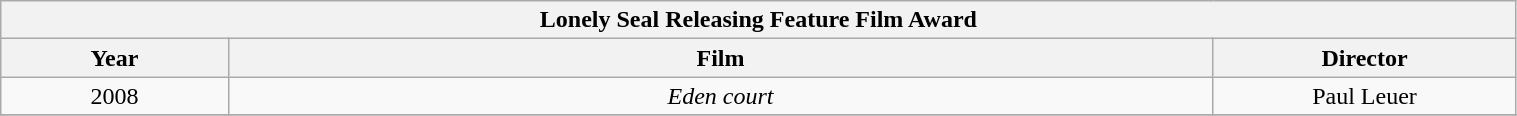<table class="wikitable" width="80%">
<tr>
<th colspan="3" align="center">Lonely Seal Releasing Feature Film Award</th>
</tr>
<tr>
<th width="15%">Year</th>
<th width="65%">Film</th>
<th width="20%">Director</th>
</tr>
<tr>
<td align="center">2008</td>
<td align="center"><em>Eden court</em></td>
<td align="center">Paul Leuer</td>
</tr>
<tr>
</tr>
</table>
